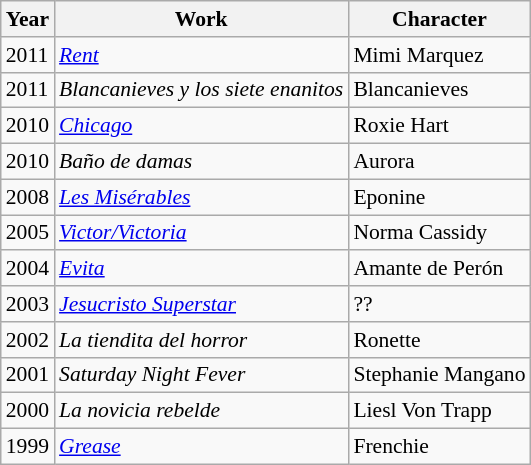<table class="wikitable" style="font-size: 90%;">
<tr>
<th>Year</th>
<th>Work</th>
<th>Character</th>
</tr>
<tr>
<td rowspan="1">2011</td>
<td><em><a href='#'>Rent</a></em></td>
<td>Mimi Marquez</td>
</tr>
<tr>
<td rowspan="1">2011</td>
<td><em>Blancanieves y los siete enanitos</em></td>
<td>Blancanieves</td>
</tr>
<tr>
<td rowspan="1">2010</td>
<td><em><a href='#'>Chicago</a></em></td>
<td>Roxie Hart</td>
</tr>
<tr>
<td rowspan="1">2010</td>
<td><em>Baño de damas</em></td>
<td>Aurora</td>
</tr>
<tr>
<td rowspan="1">2008</td>
<td><em><a href='#'>Les Misérables</a></em></td>
<td>Eponine</td>
</tr>
<tr>
<td rowspan="1">2005</td>
<td><em><a href='#'>Victor/Victoria</a></em></td>
<td>Norma Cassidy</td>
</tr>
<tr>
<td>2004</td>
<td><em><a href='#'>Evita</a></em></td>
<td>Amante de Perón</td>
</tr>
<tr>
<td>2003</td>
<td><em><a href='#'>Jesucristo Superstar</a></em></td>
<td>??</td>
</tr>
<tr>
<td>2002</td>
<td><em>La tiendita del horror</em></td>
<td>Ronette</td>
</tr>
<tr>
<td>2001</td>
<td><em>Saturday Night Fever</em></td>
<td>Stephanie Mangano</td>
</tr>
<tr>
<td>2000</td>
<td><em>La novicia rebelde</em></td>
<td>Liesl Von Trapp</td>
</tr>
<tr>
<td>1999</td>
<td><em><a href='#'>Grease</a></em></td>
<td>Frenchie</td>
</tr>
</table>
